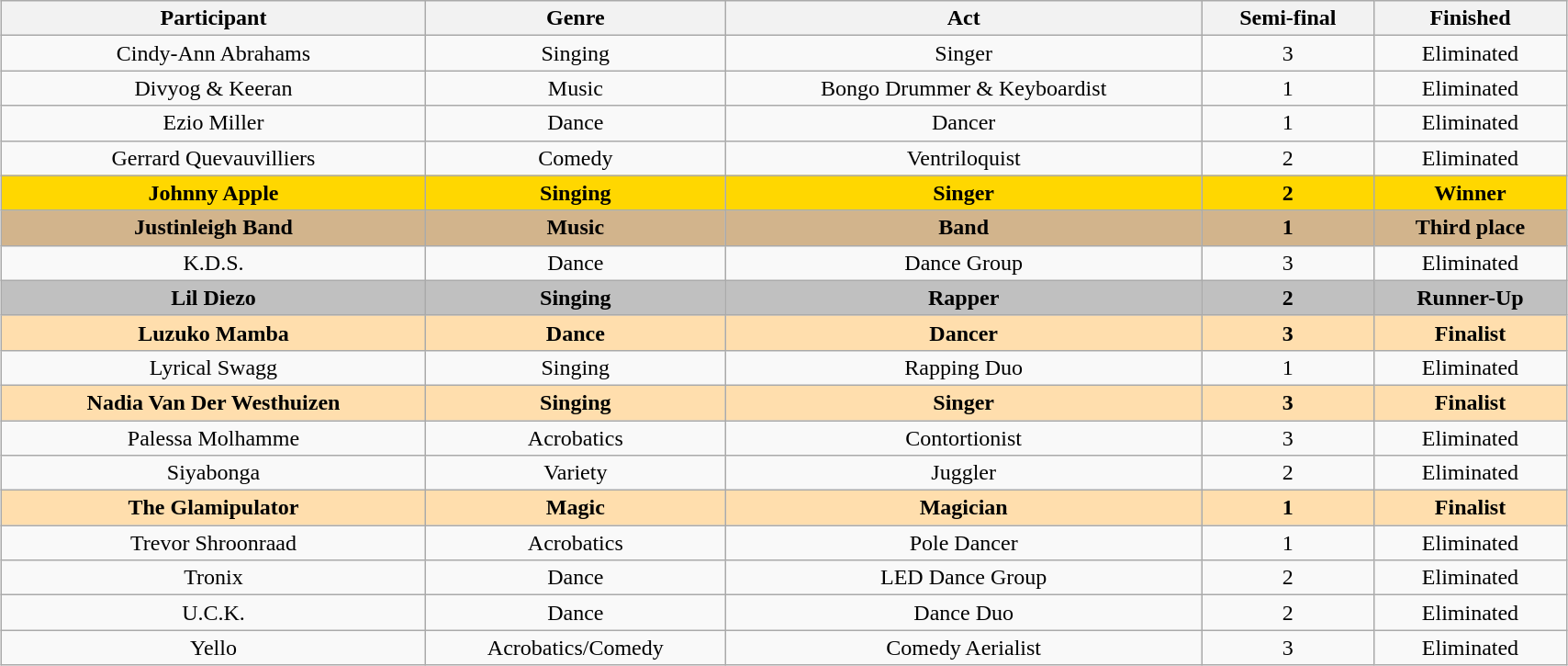<table class="wikitable sortable" style="margin-left: auto; margin-right: auto; border: none; width:90%; text-align:center;">
<tr>
<th>Participant</th>
<th>Genre</th>
<th>Act</th>
<th>Semi-final</th>
<th>Finished</th>
</tr>
<tr>
<td>Cindy-Ann Abrahams</td>
<td>Singing</td>
<td>Singer</td>
<td>3</td>
<td>Eliminated</td>
</tr>
<tr>
<td>Divyog & Keeran</td>
<td>Music</td>
<td>Bongo Drummer & Keyboardist</td>
<td>1</td>
<td>Eliminated</td>
</tr>
<tr>
<td>Ezio Miller</td>
<td>Dance</td>
<td>Dancer</td>
<td>1</td>
<td>Eliminated</td>
</tr>
<tr>
<td>Gerrard Quevauvilliers</td>
<td>Comedy</td>
<td>Ventriloquist</td>
<td>2</td>
<td>Eliminated</td>
</tr>
<tr style="background:gold">
<td><strong>Johnny Apple</strong></td>
<td><strong>Singing</strong></td>
<td><strong>Singer</strong></td>
<td><strong>2</strong></td>
<td><strong>Winner</strong></td>
</tr>
<tr style="background:tan">
<td><strong>Justinleigh Band</strong></td>
<td><strong>Music</strong></td>
<td><strong>Band</strong></td>
<td><strong>1</strong></td>
<td><strong>Third place</strong></td>
</tr>
<tr>
<td>K.D.S.</td>
<td>Dance</td>
<td>Dance Group</td>
<td>3</td>
<td>Eliminated</td>
</tr>
<tr style="background:silver">
<td><strong>Lil Diezo</strong></td>
<td><strong>Singing</strong></td>
<td><strong>Rapper</strong></td>
<td><strong>2</strong></td>
<td><strong>Runner-Up</strong></td>
</tr>
<tr style="background:NavajoWhite">
<td><strong>Luzuko Mamba</strong></td>
<td><strong>Dance</strong></td>
<td><strong>Dancer</strong></td>
<td><strong>3</strong></td>
<td><strong>Finalist</strong></td>
</tr>
<tr>
<td>Lyrical Swagg</td>
<td>Singing</td>
<td>Rapping Duo</td>
<td>1</td>
<td>Eliminated</td>
</tr>
<tr style="background:NavajoWhite">
<td><strong>Nadia Van Der Westhuizen</strong></td>
<td><strong>Singing</strong></td>
<td><strong>Singer</strong></td>
<td><strong>3</strong></td>
<td><strong>Finalist</strong></td>
</tr>
<tr>
<td>Palessa Molhamme</td>
<td>Acrobatics</td>
<td>Contortionist</td>
<td>3</td>
<td>Eliminated</td>
</tr>
<tr>
<td>Siyabonga</td>
<td>Variety</td>
<td>Juggler</td>
<td>2</td>
<td>Eliminated</td>
</tr>
<tr style="background:NavajoWhite">
<td><strong>The Glamipulator</strong></td>
<td><strong>Magic</strong></td>
<td><strong>Magician</strong></td>
<td><strong>1</strong></td>
<td><strong>Finalist</strong></td>
</tr>
<tr>
<td>Trevor Shroonraad</td>
<td>Acrobatics</td>
<td>Pole Dancer</td>
<td>1</td>
<td>Eliminated</td>
</tr>
<tr>
<td>Tronix</td>
<td>Dance</td>
<td>LED Dance Group</td>
<td>2</td>
<td>Eliminated</td>
</tr>
<tr>
<td>U.C.K.</td>
<td>Dance</td>
<td>Dance Duo</td>
<td>2</td>
<td>Eliminated</td>
</tr>
<tr>
<td>Yello</td>
<td>Acrobatics/Comedy</td>
<td>Comedy Aerialist</td>
<td>3</td>
<td>Eliminated</td>
</tr>
</table>
